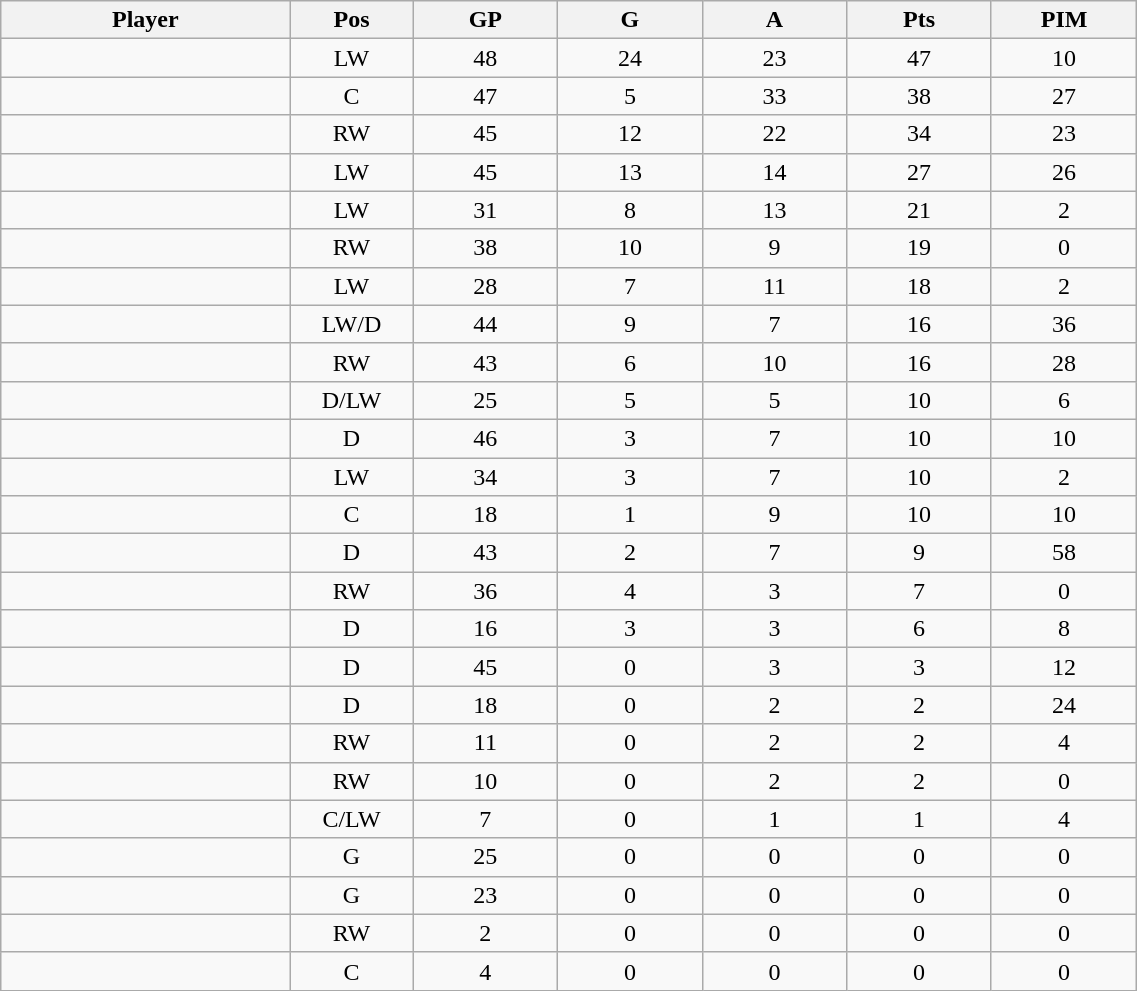<table class="wikitable sortable" width="60%">
<tr ALIGN="center">
<th bgcolor="#DDDDFF" width="10%">Player</th>
<th bgcolor="#DDDDFF" width="3%" title="Position">Pos</th>
<th bgcolor="#DDDDFF" width="5%" title="Games played">GP</th>
<th bgcolor="#DDDDFF" width="5%" title="Goals">G</th>
<th bgcolor="#DDDDFF" width="5%" title="Assists">A</th>
<th bgcolor="#DDDDFF" width="5%" title="Points">Pts</th>
<th bgcolor="#DDDDFF" width="5%" title="Penalties in Minutes">PIM</th>
</tr>
<tr align="center">
<td align="right"></td>
<td>LW</td>
<td>48</td>
<td>24</td>
<td>23</td>
<td>47</td>
<td>10</td>
</tr>
<tr align="center">
<td align="right"></td>
<td>C</td>
<td>47</td>
<td>5</td>
<td>33</td>
<td>38</td>
<td>27</td>
</tr>
<tr align="center">
<td align="right"></td>
<td>RW</td>
<td>45</td>
<td>12</td>
<td>22</td>
<td>34</td>
<td>23</td>
</tr>
<tr align="center">
<td align="right"></td>
<td>LW</td>
<td>45</td>
<td>13</td>
<td>14</td>
<td>27</td>
<td>26</td>
</tr>
<tr align="center">
<td align="right"></td>
<td>LW</td>
<td>31</td>
<td>8</td>
<td>13</td>
<td>21</td>
<td>2</td>
</tr>
<tr align="center">
<td align="right"></td>
<td>RW</td>
<td>38</td>
<td>10</td>
<td>9</td>
<td>19</td>
<td>0</td>
</tr>
<tr align="center">
<td align="right"></td>
<td>LW</td>
<td>28</td>
<td>7</td>
<td>11</td>
<td>18</td>
<td>2</td>
</tr>
<tr align="center">
<td align="right"></td>
<td>LW/D</td>
<td>44</td>
<td>9</td>
<td>7</td>
<td>16</td>
<td>36</td>
</tr>
<tr align="center">
<td align="right"></td>
<td>RW</td>
<td>43</td>
<td>6</td>
<td>10</td>
<td>16</td>
<td>28</td>
</tr>
<tr align="center">
<td align="right"></td>
<td>D/LW</td>
<td>25</td>
<td>5</td>
<td>5</td>
<td>10</td>
<td>6</td>
</tr>
<tr align="center">
<td align="right"></td>
<td>D</td>
<td>46</td>
<td>3</td>
<td>7</td>
<td>10</td>
<td>10</td>
</tr>
<tr align="center">
<td align="right"></td>
<td>LW</td>
<td>34</td>
<td>3</td>
<td>7</td>
<td>10</td>
<td>2</td>
</tr>
<tr align="center">
<td align="right"></td>
<td>C</td>
<td>18</td>
<td>1</td>
<td>9</td>
<td>10</td>
<td>10</td>
</tr>
<tr align="center">
<td align="right"></td>
<td>D</td>
<td>43</td>
<td>2</td>
<td>7</td>
<td>9</td>
<td>58</td>
</tr>
<tr align="center">
<td align="right"></td>
<td>RW</td>
<td>36</td>
<td>4</td>
<td>3</td>
<td>7</td>
<td>0</td>
</tr>
<tr align="center">
<td align="right"></td>
<td>D</td>
<td>16</td>
<td>3</td>
<td>3</td>
<td>6</td>
<td>8</td>
</tr>
<tr align="center">
<td align="right"></td>
<td>D</td>
<td>45</td>
<td>0</td>
<td>3</td>
<td>3</td>
<td>12</td>
</tr>
<tr align="center">
<td align="right"></td>
<td>D</td>
<td>18</td>
<td>0</td>
<td>2</td>
<td>2</td>
<td>24</td>
</tr>
<tr align="center">
<td align="right"></td>
<td>RW</td>
<td>11</td>
<td>0</td>
<td>2</td>
<td>2</td>
<td>4</td>
</tr>
<tr align="center">
<td align="right"></td>
<td>RW</td>
<td>10</td>
<td>0</td>
<td>2</td>
<td>2</td>
<td>0</td>
</tr>
<tr align="center">
<td align="right"></td>
<td>C/LW</td>
<td>7</td>
<td>0</td>
<td>1</td>
<td>1</td>
<td>4</td>
</tr>
<tr align="center">
<td align="right"></td>
<td>G</td>
<td>25</td>
<td>0</td>
<td>0</td>
<td>0</td>
<td>0</td>
</tr>
<tr align="center">
<td align="right"></td>
<td>G</td>
<td>23</td>
<td>0</td>
<td>0</td>
<td>0</td>
<td>0</td>
</tr>
<tr align="center">
<td align="right"></td>
<td>RW</td>
<td>2</td>
<td>0</td>
<td>0</td>
<td>0</td>
<td>0</td>
</tr>
<tr align="center">
<td align="right"></td>
<td>C</td>
<td>4</td>
<td>0</td>
<td>0</td>
<td>0</td>
<td>0</td>
</tr>
</table>
